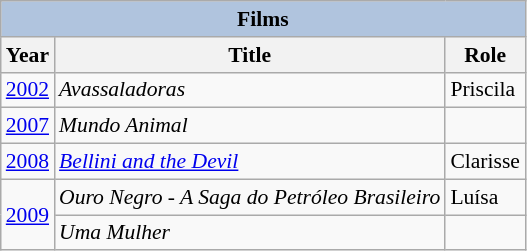<table class="wikitable" style="font-size: 90%;">
<tr>
<th colspan="4" style="background: LightSteelBlue;">Films</th>
</tr>
<tr>
<th>Year</th>
<th>Title</th>
<th>Role</th>
</tr>
<tr>
<td><a href='#'>2002</a></td>
<td><em>Avassaladoras</em></td>
<td>Priscila</td>
</tr>
<tr>
<td><a href='#'>2007</a></td>
<td><em>Mundo Animal</em></td>
<td></td>
</tr>
<tr>
<td><a href='#'>2008</a></td>
<td><em><a href='#'>Bellini and the Devil</a></em></td>
<td>Clarisse</td>
</tr>
<tr>
<td rowspan="2"><a href='#'>2009</a></td>
<td><em>Ouro Negro - A Saga do Petróleo Brasileiro</em></td>
<td>Luísa</td>
</tr>
<tr>
<td><em>Uma Mulher</em></td>
<td></td>
</tr>
</table>
